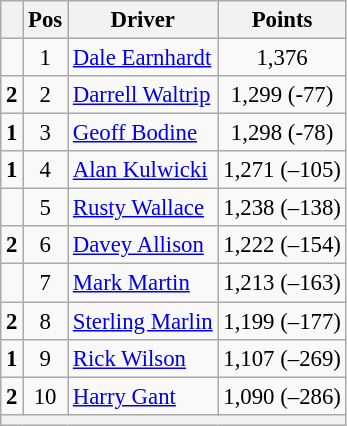<table class="wikitable" style="font-size: 95%;">
<tr>
<th></th>
<th>Pos</th>
<th>Driver</th>
<th>Points</th>
</tr>
<tr>
<td align="left"></td>
<td style="text-align:center;">1</td>
<td><a href='#'>Dale Earnhardt</a></td>
<td style="text-align:center;">1,376</td>
</tr>
<tr>
<td align="left">  <strong>2</strong></td>
<td style="text-align:center;">2</td>
<td><a href='#'>Darrell Waltrip</a></td>
<td style="text-align:center;">1,299 (-77)</td>
</tr>
<tr>
<td align="left">  <strong>1</strong></td>
<td style="text-align:center;">3</td>
<td><a href='#'>Geoff Bodine</a></td>
<td style="text-align:center;">1,298 (-78)</td>
</tr>
<tr>
<td align="left">  <strong>1</strong></td>
<td style="text-align:center;">4</td>
<td><a href='#'>Alan Kulwicki</a></td>
<td style="text-align:center;">1,271 (–105)</td>
</tr>
<tr>
<td align="left"></td>
<td style="text-align:center;">5</td>
<td><a href='#'>Rusty Wallace</a></td>
<td style="text-align:center;">1,238 (–138)</td>
</tr>
<tr>
<td align="left">  <strong>2</strong></td>
<td style="text-align:center;">6</td>
<td><a href='#'>Davey Allison</a></td>
<td style="text-align:center;">1,222 (–154)</td>
</tr>
<tr>
<td align="left"></td>
<td style="text-align:center;">7</td>
<td><a href='#'>Mark Martin</a></td>
<td style="text-align:center;">1,213 (–163)</td>
</tr>
<tr>
<td align="left">  <strong>2</strong></td>
<td style="text-align:center;">8</td>
<td><a href='#'>Sterling Marlin</a></td>
<td style="text-align:center;">1,199 (–177)</td>
</tr>
<tr>
<td align="left">  <strong>1</strong></td>
<td style="text-align:center;">9</td>
<td><a href='#'>Rick Wilson</a></td>
<td style="text-align:center;">1,107 (–269)</td>
</tr>
<tr>
<td align="left">  <strong>2</strong></td>
<td style="text-align:center;">10</td>
<td><a href='#'>Harry Gant</a></td>
<td style="text-align:center;">1,090 (–286)</td>
</tr>
<tr class="sortbottom">
<th colspan="9"></th>
</tr>
</table>
